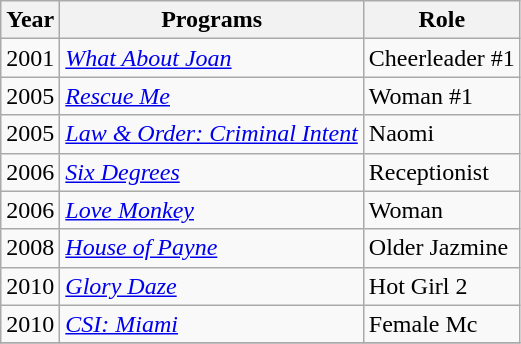<table class='wikitable'>
<tr>
<th>Year</th>
<th>Programs</th>
<th>Role</th>
</tr>
<tr>
<td>2001</td>
<td><em><a href='#'>What About Joan</a></em></td>
<td>Cheerleader #1</td>
</tr>
<tr>
<td>2005</td>
<td><em><a href='#'>Rescue Me</a></em></td>
<td>Woman #1</td>
</tr>
<tr>
<td>2005</td>
<td><em><a href='#'>Law & Order: Criminal Intent</a></em></td>
<td>Naomi</td>
</tr>
<tr>
<td>2006</td>
<td><em><a href='#'>Six Degrees</a></em></td>
<td>Receptionist</td>
</tr>
<tr>
<td>2006</td>
<td><em><a href='#'>Love Monkey</a></em></td>
<td>Woman</td>
</tr>
<tr>
<td>2008</td>
<td><em><a href='#'>House of Payne</a></em></td>
<td>Older Jazmine</td>
</tr>
<tr>
<td>2010</td>
<td><em><a href='#'>Glory Daze</a></em></td>
<td>Hot Girl 2</td>
</tr>
<tr>
<td>2010</td>
<td><em><a href='#'>CSI: Miami</a></em></td>
<td>Female Mc</td>
</tr>
<tr>
</tr>
</table>
